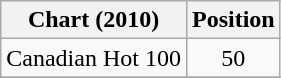<table class="wikitable sortable" border="1">
<tr>
<th scope="col">Chart (2010)</th>
<th scope="col">Position</th>
</tr>
<tr>
<td>Canadian Hot 100</td>
<td style="text-align:center;">50</td>
</tr>
<tr>
</tr>
</table>
